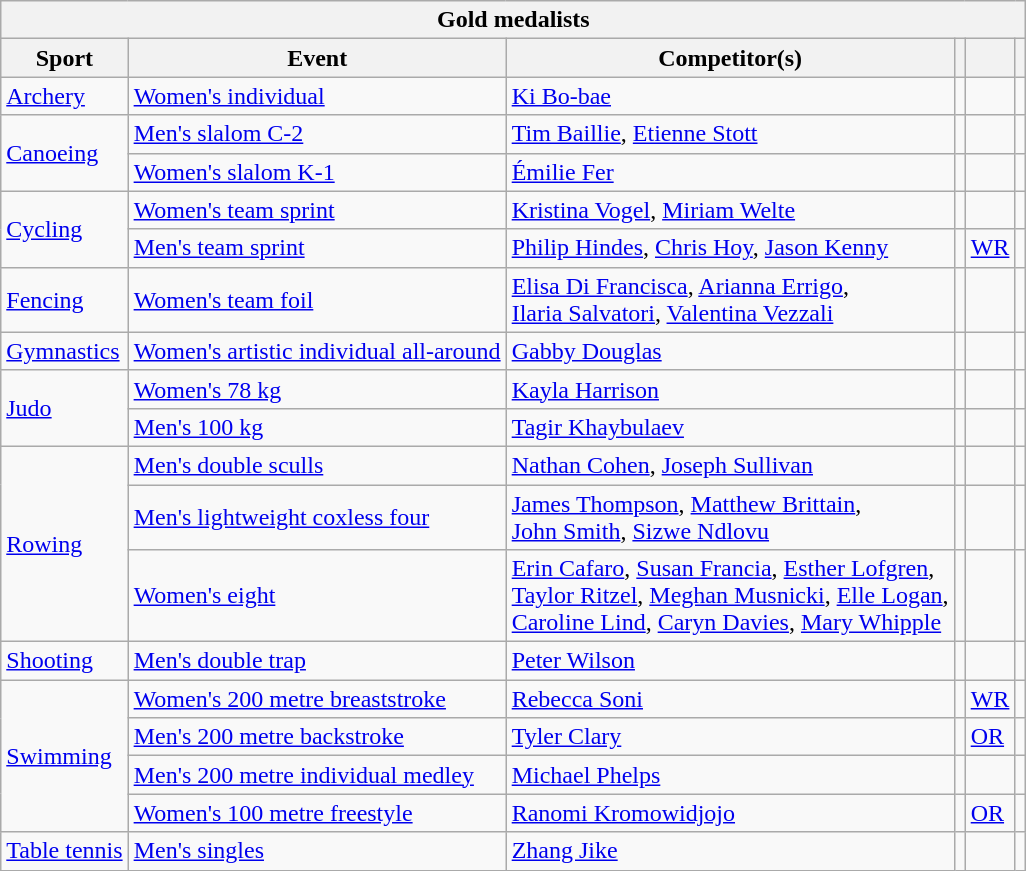<table class="wikitable">
<tr>
<th colspan="6">Gold medalists</th>
</tr>
<tr>
<th>Sport</th>
<th>Event</th>
<th>Competitor(s)</th>
<th></th>
<th></th>
<th></th>
</tr>
<tr>
<td><a href='#'>Archery</a></td>
<td><a href='#'>Women's individual</a></td>
<td><a href='#'>Ki Bo-bae</a></td>
<td></td>
<td></td>
<td></td>
</tr>
<tr>
<td rowspan="2"><a href='#'>Canoeing</a></td>
<td><a href='#'>Men's slalom C-2</a></td>
<td><a href='#'>Tim Baillie</a>, <a href='#'>Etienne Stott</a></td>
<td></td>
<td></td>
<td></td>
</tr>
<tr>
<td><a href='#'>Women's slalom K-1</a></td>
<td><a href='#'>Émilie Fer</a></td>
<td></td>
<td></td>
<td></td>
</tr>
<tr>
<td rowspan="2"><a href='#'>Cycling</a></td>
<td><a href='#'>Women's team sprint</a></td>
<td><a href='#'>Kristina Vogel</a>, <a href='#'>Miriam Welte</a></td>
<td></td>
<td></td>
<td></td>
</tr>
<tr>
<td><a href='#'>Men's team sprint</a></td>
<td><a href='#'>Philip Hindes</a>, <a href='#'>Chris Hoy</a>, <a href='#'>Jason Kenny</a></td>
<td></td>
<td><a href='#'>WR</a></td>
<td></td>
</tr>
<tr>
<td><a href='#'>Fencing</a></td>
<td><a href='#'>Women's team foil</a></td>
<td><a href='#'>Elisa Di Francisca</a>, <a href='#'>Arianna Errigo</a>,<br><a href='#'>Ilaria Salvatori</a>, <a href='#'>Valentina Vezzali</a></td>
<td></td>
<td></td>
<td></td>
</tr>
<tr>
<td><a href='#'>Gymnastics</a></td>
<td><a href='#'>Women's artistic individual all-around</a></td>
<td><a href='#'>Gabby Douglas</a></td>
<td></td>
<td></td>
<td></td>
</tr>
<tr>
<td rowspan="2"><a href='#'>Judo</a></td>
<td><a href='#'>Women's 78 kg</a></td>
<td><a href='#'>Kayla Harrison</a></td>
<td></td>
<td></td>
<td></td>
</tr>
<tr>
<td><a href='#'>Men's 100 kg</a></td>
<td><a href='#'>Tagir Khaybulaev</a></td>
<td></td>
<td></td>
<td></td>
</tr>
<tr>
<td rowspan="3"><a href='#'>Rowing</a></td>
<td><a href='#'>Men's double sculls</a></td>
<td><a href='#'>Nathan Cohen</a>, <a href='#'>Joseph Sullivan</a></td>
<td></td>
<td></td>
<td></td>
</tr>
<tr>
<td><a href='#'>Men's lightweight coxless four</a></td>
<td><a href='#'>James Thompson</a>, <a href='#'>Matthew Brittain</a>,<br><a href='#'>John Smith</a>, <a href='#'>Sizwe Ndlovu</a></td>
<td></td>
<td></td>
<td></td>
</tr>
<tr>
<td><a href='#'>Women's eight</a></td>
<td><a href='#'>Erin Cafaro</a>, <a href='#'>Susan Francia</a>, <a href='#'>Esther Lofgren</a>,<br><a href='#'>Taylor Ritzel</a>, <a href='#'>Meghan Musnicki</a>, <a href='#'>Elle Logan</a>,<br><a href='#'>Caroline Lind</a>, <a href='#'>Caryn Davies</a>, <a href='#'>Mary Whipple</a></td>
<td></td>
<td></td>
<td></td>
</tr>
<tr>
<td><a href='#'>Shooting</a></td>
<td><a href='#'>Men's double trap</a></td>
<td><a href='#'>Peter Wilson</a></td>
<td></td>
<td></td>
<td></td>
</tr>
<tr>
<td rowspan="4"><a href='#'>Swimming</a></td>
<td><a href='#'>Women's 200 metre breaststroke</a></td>
<td><a href='#'>Rebecca Soni</a></td>
<td></td>
<td><a href='#'>WR</a></td>
<td></td>
</tr>
<tr>
<td><a href='#'>Men's 200 metre backstroke</a></td>
<td><a href='#'>Tyler Clary</a></td>
<td></td>
<td><a href='#'>OR</a></td>
<td></td>
</tr>
<tr>
<td><a href='#'>Men's 200 metre individual medley</a></td>
<td><a href='#'>Michael Phelps</a></td>
<td></td>
<td></td>
<td></td>
</tr>
<tr>
<td><a href='#'>Women's 100 metre freestyle</a></td>
<td><a href='#'>Ranomi Kromowidjojo</a></td>
<td></td>
<td><a href='#'>OR</a></td>
<td></td>
</tr>
<tr>
<td><a href='#'>Table tennis</a></td>
<td><a href='#'>Men's singles</a></td>
<td><a href='#'>Zhang Jike</a></td>
<td></td>
<td></td>
<td></td>
</tr>
</table>
